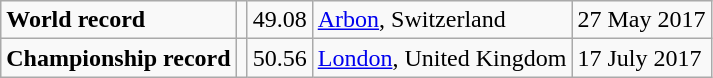<table class="wikitable">
<tr>
<td><strong>World record</strong></td>
<td></td>
<td>49.08</td>
<td><a href='#'>Arbon</a>, Switzerland</td>
<td>27 May 2017</td>
</tr>
<tr>
<td><strong>Championship record</strong></td>
<td></td>
<td>50.56</td>
<td><a href='#'>London</a>, United Kingdom</td>
<td>17 July 2017</td>
</tr>
</table>
